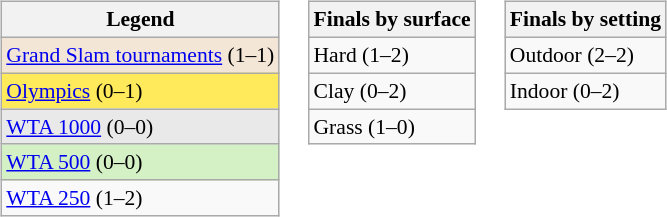<table>
<tr valign=top>
<td><br><table class=wikitable style=font-size:90%>
<tr>
<th>Legend</th>
</tr>
<tr style=background:#f3e6d7>
<td><a href='#'>Grand Slam tournaments</a> (1–1)</td>
</tr>
<tr style=background:#ffea5c>
<td><a href='#'>Olympics</a> (0–1)</td>
</tr>
<tr style=background:#e9e9e9>
<td><a href='#'>WTA 1000</a> (0–0)</td>
</tr>
<tr style=background:#d4f1c5>
<td><a href='#'>WTA 500</a> (0–0)</td>
</tr>
<tr>
<td><a href='#'>WTA 250</a> (1–2)</td>
</tr>
</table>
</td>
<td><br><table class=wikitable style=font-size:90%>
<tr>
<th>Finals by surface</th>
</tr>
<tr>
<td>Hard (1–2)</td>
</tr>
<tr>
<td>Clay (0–2)</td>
</tr>
<tr>
<td>Grass (1–0)</td>
</tr>
</table>
</td>
<td><br><table class=wikitable style=font-size:90%>
<tr>
<th>Finals by setting</th>
</tr>
<tr>
<td>Outdoor (2–2)</td>
</tr>
<tr>
<td>Indoor (0–2)</td>
</tr>
</table>
</td>
</tr>
</table>
